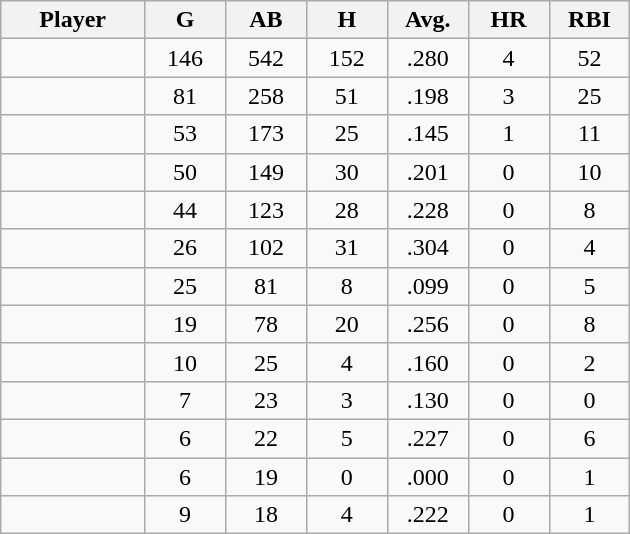<table class="wikitable sortable">
<tr>
<th bgcolor="#DDDDFF" width="16%">Player</th>
<th bgcolor="#DDDDFF" width="9%">G</th>
<th bgcolor="#DDDDFF" width="9%">AB</th>
<th bgcolor="#DDDDFF" width="9%">H</th>
<th bgcolor="#DDDDFF" width="9%">Avg.</th>
<th bgcolor="#DDDDFF" width="9%">HR</th>
<th bgcolor="#DDDDFF" width="9%">RBI</th>
</tr>
<tr align="center">
<td></td>
<td>146</td>
<td>542</td>
<td>152</td>
<td>.280</td>
<td>4</td>
<td>52</td>
</tr>
<tr align="center">
<td></td>
<td>81</td>
<td>258</td>
<td>51</td>
<td>.198</td>
<td>3</td>
<td>25</td>
</tr>
<tr align="center">
<td></td>
<td>53</td>
<td>173</td>
<td>25</td>
<td>.145</td>
<td>1</td>
<td>11</td>
</tr>
<tr align="center">
<td></td>
<td>50</td>
<td>149</td>
<td>30</td>
<td>.201</td>
<td>0</td>
<td>10</td>
</tr>
<tr align="center">
<td></td>
<td>44</td>
<td>123</td>
<td>28</td>
<td>.228</td>
<td>0</td>
<td>8</td>
</tr>
<tr align="center">
<td></td>
<td>26</td>
<td>102</td>
<td>31</td>
<td>.304</td>
<td>0</td>
<td>4</td>
</tr>
<tr align="center">
<td></td>
<td>25</td>
<td>81</td>
<td>8</td>
<td>.099</td>
<td>0</td>
<td>5</td>
</tr>
<tr align="center">
<td></td>
<td>19</td>
<td>78</td>
<td>20</td>
<td>.256</td>
<td>0</td>
<td>8</td>
</tr>
<tr align="center">
<td></td>
<td>10</td>
<td>25</td>
<td>4</td>
<td>.160</td>
<td>0</td>
<td>2</td>
</tr>
<tr align="center">
<td></td>
<td>7</td>
<td>23</td>
<td>3</td>
<td>.130</td>
<td>0</td>
<td>0</td>
</tr>
<tr align="center">
<td></td>
<td>6</td>
<td>22</td>
<td>5</td>
<td>.227</td>
<td>0</td>
<td>6</td>
</tr>
<tr align="center">
<td></td>
<td>6</td>
<td>19</td>
<td>0</td>
<td>.000</td>
<td>0</td>
<td>1</td>
</tr>
<tr align="center">
<td></td>
<td>9</td>
<td>18</td>
<td>4</td>
<td>.222</td>
<td>0</td>
<td>1</td>
</tr>
</table>
